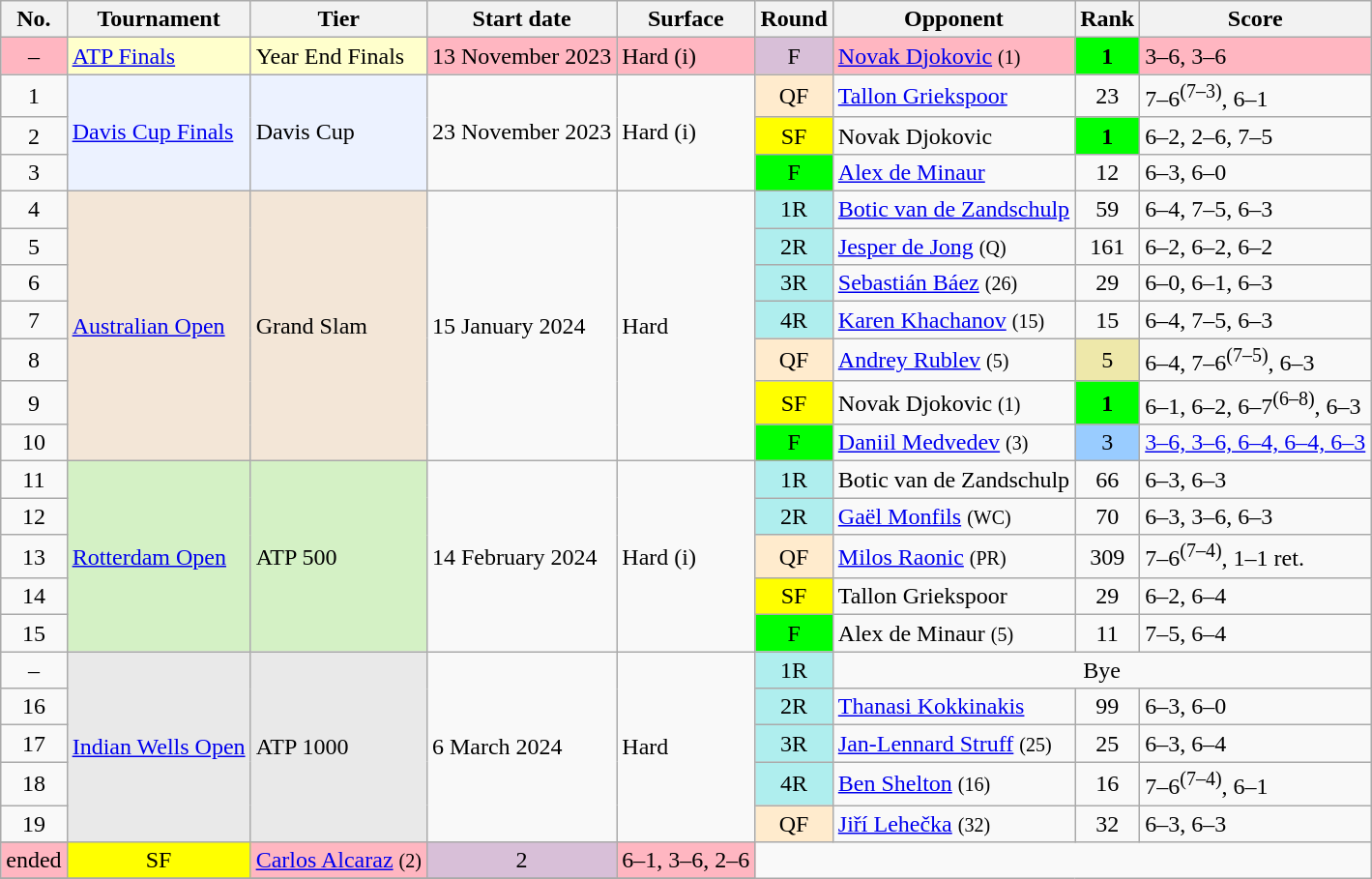<table class="wikitable sortable">
<tr>
<th scope="col">No.</th>
<th scope="col">Tournament</th>
<th scope="col">Tier</th>
<th scope="col">Start date</th>
<th scope="col">Surface</th>
<th scope="col">Round</th>
<th scope="col">Opponent</th>
<th scope="col">Rank</th>
<th scope="col" class="unsortable">Score</th>
</tr>
<tr bgcolor=lightpink>
<td align=center>–</td>
<td style="background:#ffc;"><a href='#'>ATP Finals</a></td>
<td style="background:#ffc;">Year End Finals</td>
<td>13 November 2023</td>
<td>Hard (i)</td>
<td align=center style="background:thistle;">F</td>
<td> <a href='#'>Novak Djokovic</a> <small>(1)</small></td>
<td align=center bgcolor=lime><strong>1</strong></td>
<td>3–6, 3–6</td>
</tr>
<tr>
<td align=center>1</td>
<td rowspan="3" bgcolor="ecf2ff"><a href='#'>Davis Cup Finals</a></td>
<td rowspan="3" bgcolor="ecf2ff">Davis Cup</td>
<td rowspan="3">23 November 2023</td>
<td rowspan="3">Hard (i)</td>
<td align=center style="background:#ffebcd;">QF</td>
<td> <a href='#'>Tallon Griekspoor</a></td>
<td align=center>23</td>
<td>7–6<sup>(7–3)</sup>, 6–1</td>
</tr>
<tr>
<td align=center>2</td>
<td align=center style="background:yellow;">SF</td>
<td> Novak Djokovic</td>
<td align=center bgcolor=lime><strong>1</strong></td>
<td>6–2, 2–6, 7–5</td>
</tr>
<tr>
<td align=center>3</td>
<td align=center style="background:lime;">F</td>
<td> <a href='#'>Alex de Minaur</a></td>
<td align=center>12</td>
<td>6–3, 6–0</td>
</tr>
<tr>
<td align=center>4</td>
<td rowspan="7" bgcolor="f3e6d7"><a href='#'>Australian Open</a></td>
<td rowspan="7" bgcolor="f3e6d7">Grand Slam</td>
<td rowspan="7">15 January 2024</td>
<td rowspan="7">Hard</td>
<td align=center style="background:#afeeee;">1R</td>
<td> <a href='#'>Botic van de Zandschulp</a></td>
<td align=center>59</td>
<td>6–4, 7–5, 6–3</td>
</tr>
<tr>
<td align=center>5</td>
<td align=center style="background:#afeeee;">2R</td>
<td> <a href='#'>Jesper de Jong</a> <small>(Q)</small></td>
<td align=center>161</td>
<td>6–2, 6–2, 6–2</td>
</tr>
<tr>
<td align=center>6</td>
<td align=center style="background:#afeeee;">3R</td>
<td> <a href='#'>Sebastián Báez</a> <small>(26)</small></td>
<td align=center>29</td>
<td>6–0, 6–1, 6–3</td>
</tr>
<tr>
<td align=center>7</td>
<td align=center style="background:#afeeee;">4R</td>
<td> <a href='#'>Karen Khachanov</a> <small>(15)</small></td>
<td align=center>15</td>
<td>6–4, 7–5, 6–3</td>
</tr>
<tr>
<td align=center>8</td>
<td align=center style="background:#ffebcd;">QF</td>
<td> <a href='#'>Andrey Rublev</a> <small>(5)</small></td>
<td bgcolor=eee8aa align=center>5</td>
<td>6–4, 7–6<sup>(7–5)</sup>, 6–3</td>
</tr>
<tr>
<td align=center>9</td>
<td align=center style="background:yellow;">SF</td>
<td> Novak Djokovic <small>(1)</small></td>
<td bgcolor=lime align=center><strong>1</strong></td>
<td>6–1, 6–2, 6–7<sup>(6–8)</sup>, 6–3</td>
</tr>
<tr>
<td align=center>10</td>
<td align=center style="background:lime;">F</td>
<td> <a href='#'>Daniil Medvedev</a> <small>(3)</small></td>
<td bgcolor=99ccff align=center>3</td>
<td><a href='#'>3–6, 3–6, 6–4, 6–4, 6–3</a></td>
</tr>
<tr>
<td align=center>11</td>
<td rowspan="5" bgcolor=D4F1C5><a href='#'>Rotterdam Open</a></td>
<td rowspan="5" bgcolor=D4F1C5>ATP 500</td>
<td rowspan="5">14 February 2024</td>
<td rowspan="5">Hard (i)</td>
<td align=center style="background:#afeeee;">1R</td>
<td> Botic van de Zandschulp</td>
<td align=center>66</td>
<td>6–3, 6–3</td>
</tr>
<tr>
<td align=center>12</td>
<td align=center style="background:#afeeee;">2R</td>
<td> <a href='#'>Gaël Monfils</a> <small>(WC)</small></td>
<td align=center>70</td>
<td>6–3, 3–6, 6–3</td>
</tr>
<tr>
<td align=center>13</td>
<td align=center style="background:#ffebcd;">QF</td>
<td> <a href='#'>Milos Raonic</a> <small>(PR)</small></td>
<td align=center>309</td>
<td>7–6<sup>(7–4)</sup>, 1–1 ret.</td>
</tr>
<tr>
<td align=center>14</td>
<td align=center style="background:yellow;">SF</td>
<td> Tallon Griekspoor</td>
<td align=center>29</td>
<td>6–2, 6–4</td>
</tr>
<tr>
<td align=center>15</td>
<td align=center style="background:lime;">F</td>
<td> Alex de Minaur <small>(5)</small></td>
<td align=center>11</td>
<td>7–5, 6–4</td>
</tr>
<tr>
<td align=center>–</td>
<td rowspan="6" bgcolor=E9E9E9><a href='#'>Indian Wells Open</a></td>
<td rowspan="6" bgcolor=E9E9E9>ATP 1000</td>
<td rowspan="6">6 March 2024</td>
<td rowspan="6">Hard</td>
<td align=center style="background:#afeeee;">1R</td>
<td colspan="3" align=center>Bye</td>
</tr>
<tr>
<td align=center>16</td>
<td align=center style="background:#afeeee;">2R</td>
<td> <a href='#'>Thanasi Kokkinakis</a></td>
<td align=center>99</td>
<td>6–3, 6–0</td>
</tr>
<tr>
<td align=center>17</td>
<td align=center style="background:#afeeee;">3R</td>
<td> <a href='#'>Jan-Lennard Struff</a> <small>(25)</small></td>
<td align=center>25</td>
<td>6–3, 6–4</td>
</tr>
<tr>
<td align=center>18</td>
<td align=center style="background:#afeeee;">4R</td>
<td> <a href='#'>Ben Shelton</a> <small>(16)</small></td>
<td align=center>16</td>
<td>7–6<sup>(7–4)</sup>, 6–1</td>
</tr>
<tr>
<td align=center>19</td>
<td align=center style="background:#ffebcd;">QF</td>
<td> <a href='#'>Jiří Lehečka</a> <small>(32)</small></td>
<td align=center>32</td>
<td>6–3, 6–3</td>
</tr>
<tr>
</tr>
<tr bgcolor=lightpink>
<td align=center>ended</td>
<td align=center style="background:yellow;">SF</td>
<td> <a href='#'>Carlos Alcaraz</a> <small>(2)</small></td>
<td bgcolor=thistle align=center>2</td>
<td>6–1, 3–6, 2–6</td>
</tr>
<tr>
</tr>
</table>
